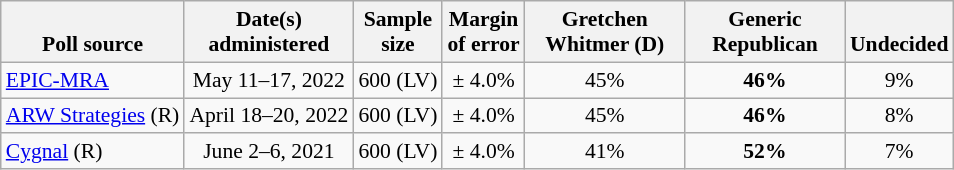<table class="wikitable" style="font-size:90%;text-align:center;">
<tr valign=bottom>
<th>Poll source</th>
<th>Date(s)<br>administered</th>
<th>Sample<br>size</th>
<th>Margin<br>of error</th>
<th style="width:100px;">Gretchen<br>Whitmer (D)</th>
<th style="width:100px;">Generic<br>Republican</th>
<th>Undecided</th>
</tr>
<tr>
<td style="text-align:left;"><a href='#'>EPIC-MRA</a></td>
<td>May 11–17, 2022</td>
<td>600 (LV)</td>
<td>± 4.0%</td>
<td>45%</td>
<td><strong>46%</strong></td>
<td>9%</td>
</tr>
<tr>
<td style="text-align:left;"><a href='#'>ARW Strategies</a> (R)</td>
<td>April 18–20, 2022</td>
<td>600 (LV)</td>
<td>± 4.0%</td>
<td>45%</td>
<td><strong>46%</strong></td>
<td>8%</td>
</tr>
<tr>
<td style="text-align:left;"><a href='#'>Cygnal</a> (R)</td>
<td>June 2–6, 2021</td>
<td>600 (LV)</td>
<td>± 4.0%</td>
<td>41%</td>
<td><strong>52%</strong></td>
<td>7%</td>
</tr>
</table>
